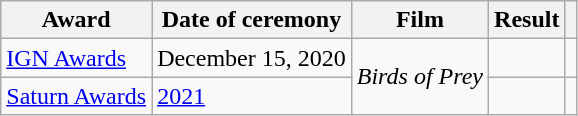<table class="wikitable sortable">
<tr>
<th>Award</th>
<th>Date of ceremony</th>
<th>Film</th>
<th>Result</th>
<th></th>
</tr>
<tr>
<td><a href='#'>IGN Awards</a></td>
<td>December 15, 2020</td>
<td rowspan="2"><em>Birds of Prey</em></td>
<td></td>
<td></td>
</tr>
<tr>
<td><a href='#'>Saturn Awards</a></td>
<td><a href='#'>2021</a></td>
<td></td>
<td></td>
</tr>
</table>
